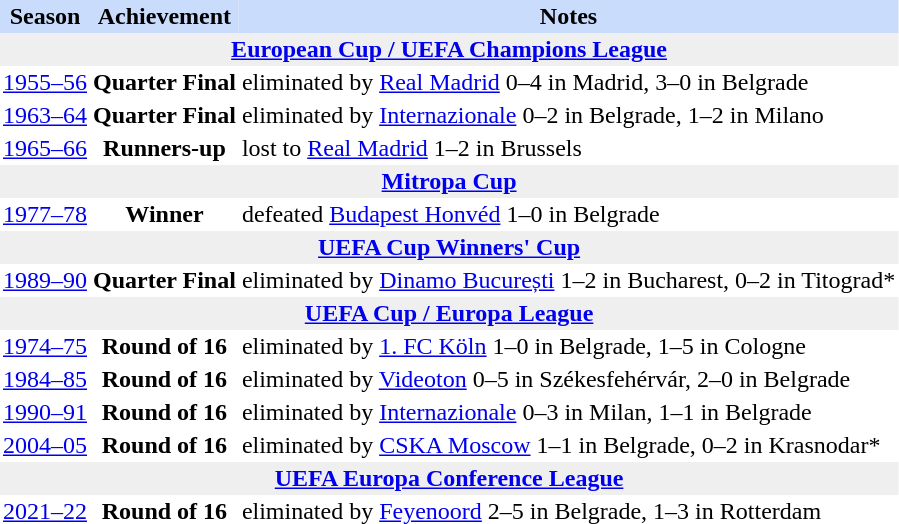<table class="toccolours" border="0" cellpadding="2" cellspacing="0"  style="float:left; margin:0.5em;">
<tr style="background:#cadcfb;">
<th>Season</th>
<th>Achievement</th>
<th>Notes</th>
</tr>
<tr>
<th colspan="4" style="background:#efefef;"><a href='#'>European Cup / UEFA Champions League</a></th>
</tr>
<tr>
<td style="text-align:center;"><a href='#'>1955–56</a></td>
<td style="text-align:center;"><strong>Quarter Final</strong></td>
<td style="text-align:left;">eliminated by  <a href='#'>Real Madrid</a> 0–4 in Madrid, 3–0 in Belgrade</td>
</tr>
<tr>
<td style="text-align:center;"><a href='#'>1963–64</a></td>
<td style="text-align:center;"><strong>Quarter Final</strong></td>
<td style="text-align:left;">eliminated by  <a href='#'>Internazionale</a> 0–2 in Belgrade, 1–2 in Milano</td>
</tr>
<tr>
<td style="text-align:center;"><a href='#'>1965–66</a></td>
<td style="text-align:center;"><strong>Runners-up</strong></td>
<td style="text-align:left;">lost to  <a href='#'>Real Madrid</a> 1–2 in Brussels</td>
</tr>
<tr>
<th colspan="4" style="background:#efefef;"><a href='#'>Mitropa Cup</a></th>
</tr>
<tr>
<td style="text-align:center;"><a href='#'>1977–78</a></td>
<td style="text-align:center;"><strong>Winner</strong></td>
<td style="text-align:left;">defeated  <a href='#'>Budapest Honvéd</a> 1–0 in Belgrade</td>
</tr>
<tr>
<th colspan="4" style="background:#efefef;"><a href='#'>UEFA Cup Winners' Cup</a></th>
</tr>
<tr>
<td style="text-align:center;"><a href='#'>1989–90</a></td>
<td style="text-align:center;"><strong>Quarter Final</strong></td>
<td style="text-align:left;">eliminated by  <a href='#'>Dinamo București</a> 1–2 in Bucharest, 0–2 in Titograd*</td>
</tr>
<tr>
<th colspan="4" style="background:#efefef;"><a href='#'>UEFA Cup / Europa League</a></th>
</tr>
<tr>
<td style="text-align:center;"><a href='#'>1974–75</a></td>
<td style="text-align:center;"><strong>Round of 16</strong></td>
<td style="text-align:left;">eliminated by  <a href='#'>1. FC Köln</a> 1–0 in Belgrade, 1–5 in Cologne</td>
</tr>
<tr>
<td style="text-align:center;"><a href='#'>1984–85</a></td>
<td style="text-align:center;"><strong>Round of 16</strong></td>
<td style="text-align:left;">eliminated by  <a href='#'>Videoton</a> 0–5 in Székesfehérvár, 2–0 in Belgrade</td>
</tr>
<tr>
<td style="text-align:center;"><a href='#'>1990–91</a></td>
<td style="text-align:center;"><strong>Round of 16</strong></td>
<td style="text-align:left;">eliminated by  <a href='#'>Internazionale</a> 0–3 in Milan, 1–1 in Belgrade</td>
</tr>
<tr>
<td style="text-align:center;"><a href='#'>2004–05</a></td>
<td style="text-align:center;"><strong>Round of 16</strong></td>
<td style="text-align:left;">eliminated by  <a href='#'>CSKA Moscow</a> 1–1 in Belgrade, 0–2 in Krasnodar*</td>
</tr>
<tr>
<th colspan="4" style="background:#efefef;"><a href='#'>UEFA Europa Conference League</a></th>
</tr>
<tr>
<td style="text-align:center;"><a href='#'>2021–22</a></td>
<td style="text-align:center;"><strong>Round of 16</strong></td>
<td style="text-align:left;">eliminated by  <a href='#'>Feyenoord</a> 2–5 in Belgrade, 1–3 in Rotterdam</td>
</tr>
</table>
